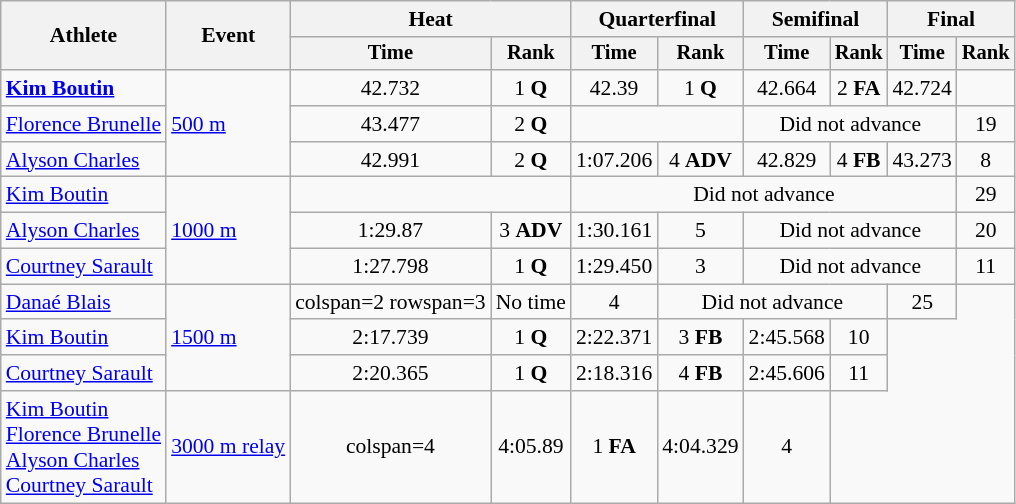<table class=wikitable style=font-size:90%;text-align:center>
<tr>
<th rowspan=2>Athlete</th>
<th rowspan=2>Event</th>
<th colspan=2>Heat</th>
<th colspan=2>Quarterfinal</th>
<th colspan=2>Semifinal</th>
<th colspan=2>Final</th>
</tr>
<tr style=font-size:95%>
<th>Time</th>
<th>Rank</th>
<th>Time</th>
<th>Rank</th>
<th>Time</th>
<th>Rank</th>
<th>Time</th>
<th>Rank</th>
</tr>
<tr>
<td align=left><strong><a href='#'>Kim Boutin</a></strong></td>
<td align=left rowspan=3><a href='#'>500 m</a></td>
<td>42.732</td>
<td>1 <strong>Q</strong></td>
<td>42.39</td>
<td>1 <strong>Q</strong></td>
<td>42.664</td>
<td>2 <strong>FA</strong></td>
<td>42.724</td>
<td></td>
</tr>
<tr>
<td align=left><a href='#'>Florence Brunelle</a></td>
<td>43.477</td>
<td>2 <strong>Q</strong></td>
<td colspan=2></td>
<td colspan=3>Did not advance</td>
<td>19</td>
</tr>
<tr>
<td align=left><a href='#'>Alyson Charles</a></td>
<td>42.991</td>
<td>2 <strong>Q</strong></td>
<td>1:07.206</td>
<td>4 <strong>ADV</strong></td>
<td>42.829</td>
<td>4 <strong>FB</strong></td>
<td>43.273</td>
<td>8</td>
</tr>
<tr>
<td align=left><a href='#'>Kim Boutin</a></td>
<td align=left rowspan=3><a href='#'>1000 m</a></td>
<td colspan=2></td>
<td colspan=5>Did not advance</td>
<td>29</td>
</tr>
<tr>
<td align=left><a href='#'>Alyson Charles</a></td>
<td>1:29.87</td>
<td>3 <strong>ADV</strong></td>
<td>1:30.161</td>
<td>5</td>
<td colspan=3>Did not advance</td>
<td>20</td>
</tr>
<tr>
<td align=left><a href='#'>Courtney Sarault</a></td>
<td>1:27.798</td>
<td>1 <strong>Q</strong></td>
<td>1:29.450</td>
<td>3</td>
<td colspan=3>Did not advance</td>
<td>11</td>
</tr>
<tr>
<td align=left><a href='#'>Danaé Blais</a></td>
<td align=left rowspan=3><a href='#'>1500 m</a></td>
<td>colspan=2 rowspan=3 </td>
<td>No time</td>
<td>4</td>
<td colspan=3>Did not advance</td>
<td>25</td>
</tr>
<tr>
<td align=left><a href='#'>Kim Boutin</a></td>
<td>2:17.739</td>
<td>1 <strong>Q</strong></td>
<td>2:22.371</td>
<td>3 <strong>FB</strong></td>
<td>2:45.568</td>
<td>10</td>
</tr>
<tr>
<td align=left><a href='#'>Courtney Sarault</a></td>
<td>2:20.365</td>
<td>1 <strong>Q</strong></td>
<td>2:18.316</td>
<td>4 <strong>FB</strong></td>
<td>2:45.606</td>
<td>11</td>
</tr>
<tr>
<td align=left><a href='#'>Kim Boutin</a><br><a href='#'>Florence Brunelle</a><br><a href='#'>Alyson Charles</a><br><a href='#'>Courtney Sarault</a></td>
<td align=left><a href='#'>3000 m relay</a></td>
<td>colspan=4 </td>
<td>4:05.89</td>
<td>1 <strong>FA</strong></td>
<td>4:04.329</td>
<td>4</td>
</tr>
</table>
